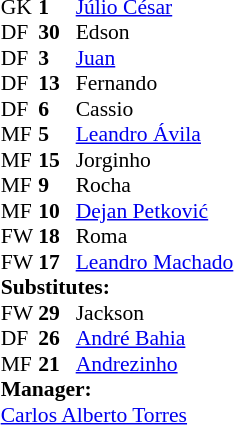<table cellspacing="0" cellpadding="0" style="font-size:90%; margin:0.2em auto;">
<tr>
<th width="25"></th>
<th width="25"></th>
</tr>
<tr>
<td>GK</td>
<td><strong>1</strong></td>
<td> <a href='#'>Júlio César</a></td>
</tr>
<tr>
<td>DF</td>
<td><strong>30</strong></td>
<td> Edson</td>
</tr>
<tr>
<td>DF</td>
<td><strong>3</strong></td>
<td> <a href='#'>Juan</a></td>
</tr>
<tr>
<td>DF</td>
<td><strong>13</strong></td>
<td> Fernando</td>
<td></td>
<td></td>
</tr>
<tr>
<td>DF</td>
<td><strong>6</strong></td>
<td> Cassio</td>
</tr>
<tr>
<td>MF</td>
<td><strong>5</strong></td>
<td> <a href='#'>Leandro Ávila</a></td>
</tr>
<tr>
<td>MF</td>
<td><strong>15</strong></td>
<td> Jorginho</td>
</tr>
<tr>
<td>MF</td>
<td><strong>9</strong></td>
<td> Rocha</td>
<td></td>
<td></td>
</tr>
<tr>
<td>MF</td>
<td><strong>10</strong></td>
<td> <a href='#'>Dejan Petković</a></td>
</tr>
<tr>
<td>FW</td>
<td><strong>18</strong></td>
<td> Roma</td>
</tr>
<tr>
<td>FW</td>
<td><strong>17</strong></td>
<td> <a href='#'>Leandro Machado</a></td>
<td></td>
<td></td>
</tr>
<tr>
<td colspan=3><strong>Substitutes:</strong></td>
</tr>
<tr>
<td>FW</td>
<td><strong>29</strong></td>
<td> Jackson</td>
<td></td>
<td></td>
</tr>
<tr>
<td>DF</td>
<td><strong>26</strong></td>
<td> <a href='#'>André Bahia</a></td>
<td></td>
<td></td>
</tr>
<tr>
<td>MF</td>
<td><strong>21</strong></td>
<td> <a href='#'>Andrezinho</a></td>
<td></td>
<td></td>
</tr>
<tr>
<td colspan=3><strong>Manager:</strong></td>
</tr>
<tr>
<td colspan=4> <a href='#'>Carlos Alberto Torres</a></td>
</tr>
</table>
